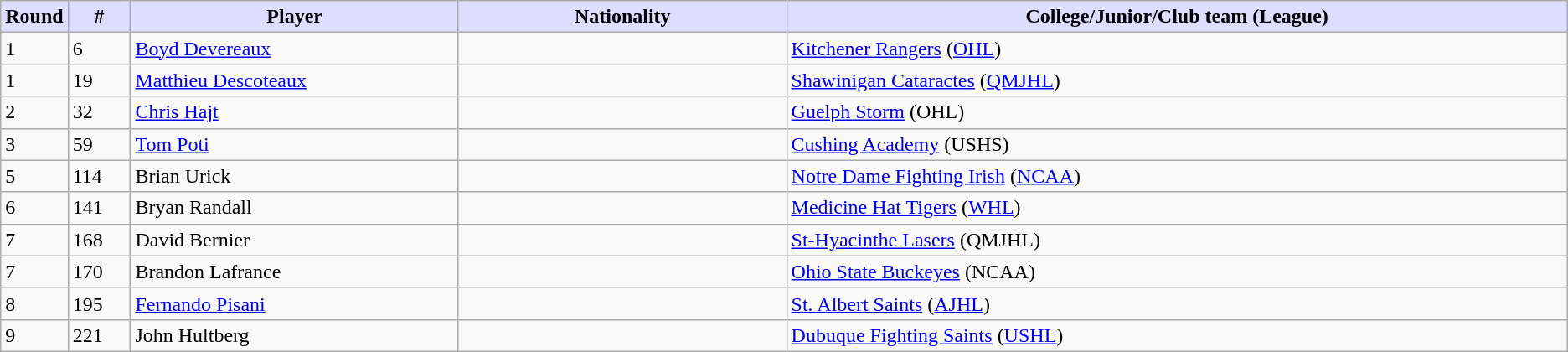<table class="wikitable">
<tr style="text-align:center;">
<th style="background:#ddf; width:4.0%;">Round</th>
<th style="background:#ddf; width:4.0%;">#</th>
<th style="background:#ddf; width:21.0%;">Player</th>
<th style="background:#ddf; width:21.0%;">Nationality</th>
<th style="background:#ddf; width:100.0%;">College/Junior/Club team (League)</th>
</tr>
<tr>
<td>1</td>
<td>6</td>
<td><a href='#'>Boyd Devereaux</a></td>
<td></td>
<td><a href='#'>Kitchener Rangers</a> (<a href='#'>OHL</a>)</td>
</tr>
<tr>
<td>1</td>
<td>19</td>
<td><a href='#'>Matthieu Descoteaux</a></td>
<td></td>
<td><a href='#'>Shawinigan Cataractes</a> (<a href='#'>QMJHL</a>)</td>
</tr>
<tr>
<td>2</td>
<td>32</td>
<td><a href='#'>Chris Hajt</a></td>
<td></td>
<td><a href='#'>Guelph Storm</a> (OHL)</td>
</tr>
<tr>
<td>3</td>
<td>59</td>
<td><a href='#'>Tom Poti</a></td>
<td></td>
<td><a href='#'>Cushing Academy</a> (USHS)</td>
</tr>
<tr>
<td>5</td>
<td>114</td>
<td>Brian Urick</td>
<td></td>
<td><a href='#'>Notre Dame Fighting Irish</a> (<a href='#'>NCAA</a>)</td>
</tr>
<tr>
<td>6</td>
<td>141</td>
<td>Bryan Randall</td>
<td></td>
<td><a href='#'>Medicine Hat Tigers</a> (<a href='#'>WHL</a>)</td>
</tr>
<tr>
<td>7</td>
<td>168</td>
<td>David Bernier</td>
<td></td>
<td><a href='#'>St-Hyacinthe Lasers</a> (QMJHL)</td>
</tr>
<tr>
<td>7</td>
<td>170</td>
<td>Brandon Lafrance</td>
<td></td>
<td><a href='#'>Ohio State Buckeyes</a> (NCAA)</td>
</tr>
<tr>
<td>8</td>
<td>195</td>
<td><a href='#'>Fernando Pisani</a></td>
<td></td>
<td><a href='#'>St. Albert Saints</a> (<a href='#'>AJHL</a>)</td>
</tr>
<tr>
<td>9</td>
<td>221</td>
<td>John Hultberg</td>
<td></td>
<td><a href='#'>Dubuque Fighting Saints</a> (<a href='#'>USHL</a>)</td>
</tr>
</table>
